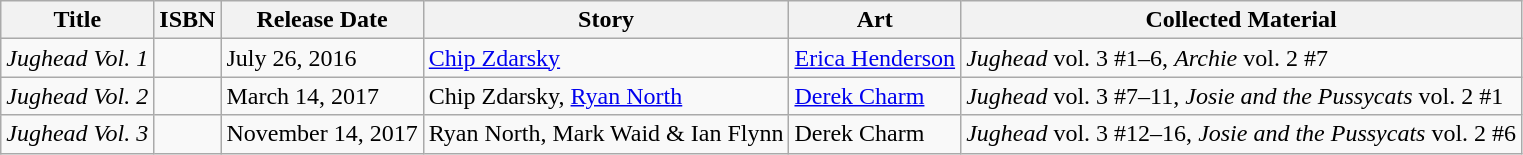<table class="wikitable">
<tr>
<th>Title</th>
<th>ISBN</th>
<th>Release Date</th>
<th>Story</th>
<th>Art</th>
<th>Collected Material</th>
</tr>
<tr>
<td><em>Jughead Vol. 1</em></td>
<td></td>
<td>July 26, 2016</td>
<td><a href='#'>Chip Zdarsky</a></td>
<td><a href='#'>Erica Henderson</a></td>
<td><em>Jughead</em> vol. 3 #1–6, <em>Archie</em> vol. 2 #7</td>
</tr>
<tr>
<td><em>Jughead Vol. 2</em></td>
<td></td>
<td>March 14, 2017</td>
<td>Chip Zdarsky, <a href='#'>Ryan North</a></td>
<td><a href='#'>Derek Charm</a></td>
<td><em>Jughead</em> vol. 3 #7–11, <em>Josie and the Pussycats</em> vol. 2 #1</td>
</tr>
<tr>
<td><em>Jughead Vol. 3</em></td>
<td></td>
<td>November 14, 2017</td>
<td>Ryan North, Mark Waid & Ian Flynn</td>
<td>Derek Charm</td>
<td><em>Jughead</em> vol. 3 #12–16, <em>Josie and the Pussycats</em> vol. 2 #6</td>
</tr>
</table>
